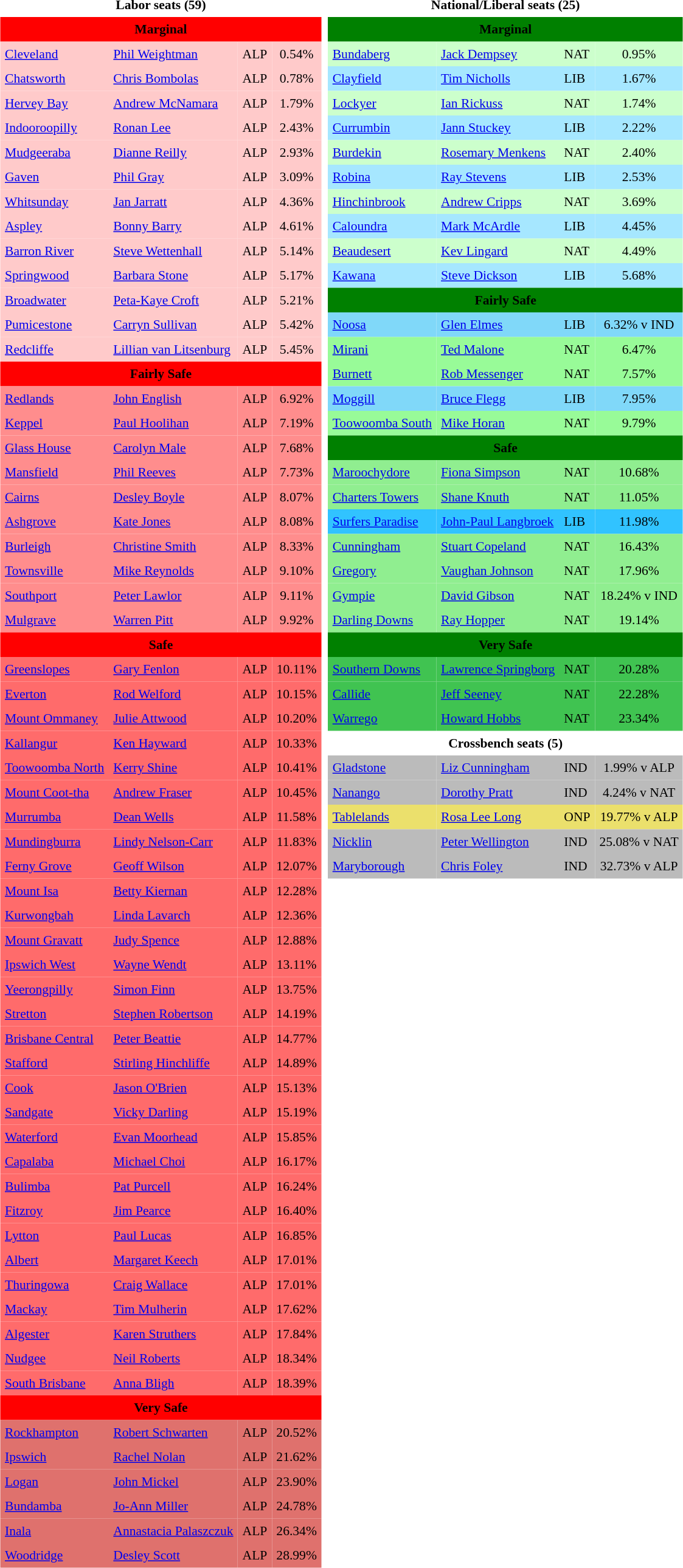<table>
<tr>
<td></td>
<td style="vertical-align:top;"><br><table class="toccolours" align="left" cellpadding="5" cellspacing="0" style="margin-right: .5em; margin-top: .4em; font-size: 90%; float:left">
<tr>
<td COLSPAN=4 align="center"><strong>Labor seats (59)</strong></td>
</tr>
<tr>
<td COLSPAN=4 align="center" bgcolor="red"><span><strong>Marginal</strong></span></td>
</tr>
<tr>
<td align="left" bgcolor="FFCACA"><a href='#'>Cleveland</a></td>
<td align="left" bgcolor="FFCACA"><a href='#'>Phil Weightman</a></td>
<td align="left" bgcolor="FFCACA">ALP</td>
<td align="center" bgcolor="FFCACA">0.54%</td>
</tr>
<tr>
<td align="left" bgcolor="FFCACA"><a href='#'>Chatsworth</a></td>
<td align="left" bgcolor="FFCACA"><a href='#'>Chris Bombolas</a></td>
<td align="left" bgcolor="FFCACA">ALP</td>
<td align="center" bgcolor="FFCACA">0.78%</td>
</tr>
<tr>
<td align="left" bgcolor="FFCACA"><a href='#'>Hervey Bay</a></td>
<td align="left" bgcolor="FFCACA"><a href='#'>Andrew McNamara</a></td>
<td align="left" bgcolor="FFCACA">ALP</td>
<td align="center" bgcolor="FFCACA">1.79%</td>
</tr>
<tr>
<td align="left" bgcolor="FFCACA"><a href='#'>Indooroopilly</a></td>
<td align="left" bgcolor="FFCACA"><a href='#'>Ronan Lee</a></td>
<td align="left" bgcolor="FFCACA">ALP</td>
<td align="center" bgcolor="FFCACA">2.43%</td>
</tr>
<tr>
<td align="left" bgcolor="FFCACA"><a href='#'>Mudgeeraba</a></td>
<td align="left" bgcolor="FFCACA"><a href='#'>Dianne Reilly</a></td>
<td align="left" bgcolor="FFCACA">ALP</td>
<td align="center" bgcolor="FFCACA">2.93%</td>
</tr>
<tr>
<td align="left" bgcolor="FFCACA"><a href='#'>Gaven</a></td>
<td align="left" bgcolor="FFCACA"><a href='#'>Phil Gray</a></td>
<td align="left" bgcolor="FFCACA">ALP</td>
<td align="center" bgcolor="FFCACA">3.09%</td>
</tr>
<tr>
<td align="left" bgcolor="FFCACA"><a href='#'>Whitsunday</a></td>
<td align="left" bgcolor="FFCACA"><a href='#'>Jan Jarratt</a></td>
<td align="left" bgcolor="FFCACA">ALP</td>
<td align="center" bgcolor="FFCACA">4.36%</td>
</tr>
<tr>
<td align="left" bgcolor="FFCACA"><a href='#'>Aspley</a></td>
<td align="left" bgcolor="FFCACA"><a href='#'>Bonny Barry</a></td>
<td align="left" bgcolor="FFCACA">ALP</td>
<td align="center" bgcolor="FFCACA">4.61%</td>
</tr>
<tr>
<td align="left" bgcolor="FFCACA"><a href='#'>Barron River</a></td>
<td align="left" bgcolor="FFCACA"><a href='#'>Steve Wettenhall</a></td>
<td align="left" bgcolor="FFCACA">ALP</td>
<td align="center" bgcolor="FFCACA">5.14%</td>
</tr>
<tr>
<td align="left" bgcolor="FFCACA"><a href='#'>Springwood</a></td>
<td align="left" bgcolor="FFCACA"><a href='#'>Barbara Stone</a></td>
<td align="left" bgcolor="FFCACA">ALP</td>
<td align="center" bgcolor="FFCACA">5.17%</td>
</tr>
<tr>
<td align="left" bgcolor="FFCACA"><a href='#'>Broadwater</a></td>
<td align="left" bgcolor="FFCACA"><a href='#'>Peta-Kaye Croft</a></td>
<td align="left" bgcolor="FFCACA">ALP</td>
<td align="center" bgcolor="FFCACA">5.21%</td>
</tr>
<tr>
<td align="left" bgcolor="FFCACA"><a href='#'>Pumicestone</a></td>
<td align="left" bgcolor="FFCACA"><a href='#'>Carryn Sullivan</a></td>
<td align="left" bgcolor="FFCACA">ALP</td>
<td align="center" bgcolor="FFCACA">5.42%</td>
</tr>
<tr>
<td align="left" bgcolor="FFCACA"><a href='#'>Redcliffe</a></td>
<td align="left" bgcolor="FFCACA"><a href='#'>Lillian van Litsenburg</a></td>
<td align="left" bgcolor="FFCACA">ALP</td>
<td align="center" bgcolor="FFCACA">5.45%</td>
</tr>
<tr>
<td COLSPAN=4 align="center" bgcolor="red"><span><strong>Fairly Safe</strong></span></td>
</tr>
<tr>
<td align="left" bgcolor="FF8D8D"><a href='#'>Redlands</a></td>
<td align="left" bgcolor="FF8D8D"><a href='#'>John English</a></td>
<td align="left" bgcolor="FF8D8D">ALP</td>
<td align="center" bgcolor="FF8D8D">6.92%</td>
</tr>
<tr>
<td align="left" bgcolor="FF8D8D"><a href='#'>Keppel</a></td>
<td align="left" bgcolor="FF8D8D"><a href='#'>Paul Hoolihan</a></td>
<td align="left" bgcolor="FF8D8D">ALP</td>
<td align="center" bgcolor="FF8D8D">7.19%</td>
</tr>
<tr>
<td align="left" bgcolor="FF8D8D"><a href='#'>Glass House</a></td>
<td align="left" bgcolor="FF8D8D"><a href='#'>Carolyn Male</a></td>
<td align="left" bgcolor="FF8D8D">ALP</td>
<td align="center" bgcolor="FF8D8D">7.68%</td>
</tr>
<tr>
<td align="left" bgcolor="FF8D8D"><a href='#'>Mansfield</a></td>
<td align="left" bgcolor="FF8D8D"><a href='#'>Phil Reeves</a></td>
<td align="left" bgcolor="FF8D8D">ALP</td>
<td align="center" bgcolor="FF8D8D">7.73%</td>
</tr>
<tr>
<td align="left" bgcolor="FF8D8D"><a href='#'>Cairns</a></td>
<td align="left" bgcolor="FF8D8D"><a href='#'>Desley Boyle</a></td>
<td align="left" bgcolor="FF8D8D">ALP</td>
<td align="center" bgcolor="FF8D8D">8.07%</td>
</tr>
<tr>
<td align="left" bgcolor="FF8D8D"><a href='#'>Ashgrove</a></td>
<td align="left" bgcolor="FF8D8D"><a href='#'>Kate Jones</a></td>
<td align="left" bgcolor="FF8D8D">ALP</td>
<td align="center" bgcolor="FF8D8D">8.08%</td>
</tr>
<tr>
<td align="left" bgcolor="FF8D8D"><a href='#'>Burleigh</a></td>
<td align="left" bgcolor="FF8D8D"><a href='#'>Christine Smith</a></td>
<td align="left" bgcolor="FF8D8D">ALP</td>
<td align="center" bgcolor="FF8D8D">8.33%</td>
</tr>
<tr>
<td align="left" bgcolor="FF8D8D"><a href='#'>Townsville</a></td>
<td align="left" bgcolor="FF8D8D"><a href='#'>Mike Reynolds</a></td>
<td align="left" bgcolor="FF8D8D">ALP</td>
<td align="center" bgcolor="FF8D8D">9.10%</td>
</tr>
<tr>
<td align="left" bgcolor="FF8D8D"><a href='#'>Southport</a></td>
<td align="left" bgcolor="FF8D8D"><a href='#'>Peter Lawlor</a></td>
<td align="left" bgcolor="FF8D8D">ALP</td>
<td align="center" bgcolor="FF8D8D">9.11%</td>
</tr>
<tr>
<td align="left" bgcolor="FF8D8D"><a href='#'>Mulgrave</a></td>
<td align="left" bgcolor="FF8D8D"><a href='#'>Warren Pitt</a></td>
<td align="left" bgcolor="FF8D8D">ALP</td>
<td align="center" bgcolor="FF8D8D">9.92%</td>
</tr>
<tr>
<td COLSPAN=4 align="center" bgcolor="red"><span><strong>Safe</strong></span></td>
</tr>
<tr>
<td align="left" bgcolor="FF6B6B"><a href='#'>Greenslopes</a></td>
<td align="left" bgcolor="FF6B6B"><a href='#'>Gary Fenlon</a></td>
<td align="left" bgcolor="FF6B6B">ALP</td>
<td align="center" bgcolor="FF6B6B">10.11%</td>
</tr>
<tr>
<td align="left" bgcolor="FF6B6B"><a href='#'>Everton</a></td>
<td align="left" bgcolor="FF6B6B"><a href='#'>Rod Welford</a></td>
<td align="left" bgcolor="FF6B6B">ALP</td>
<td align="center" bgcolor="FF6B6B">10.15%</td>
</tr>
<tr>
<td align="left" bgcolor="FF6B6B"><a href='#'>Mount Ommaney</a></td>
<td align="left" bgcolor="FF6B6B"><a href='#'>Julie Attwood</a></td>
<td align="left" bgcolor="FF6B6B">ALP</td>
<td align="center" bgcolor="FF6B6B">10.20%</td>
</tr>
<tr>
<td align="left" bgcolor="FF6B6B"><a href='#'>Kallangur</a></td>
<td align="left" bgcolor="FF6B6B"><a href='#'>Ken Hayward</a></td>
<td align="left" bgcolor="FF6B6B">ALP</td>
<td align="center" bgcolor="FF6B6B">10.33%</td>
</tr>
<tr>
<td align="left" bgcolor="FF6B6B"><a href='#'>Toowoomba North</a></td>
<td align="left" bgcolor="FF6B6B"><a href='#'>Kerry Shine</a></td>
<td align="left" bgcolor="FF6B6B">ALP</td>
<td align="center" bgcolor="FF6B6B">10.41%</td>
</tr>
<tr>
<td align="left" bgcolor="FF6B6B"><a href='#'>Mount Coot-tha</a></td>
<td align="left" bgcolor="FF6B6B"><a href='#'>Andrew Fraser</a></td>
<td align="left" bgcolor="FF6B6B">ALP</td>
<td align="center" bgcolor="FF6B6B">10.45%</td>
</tr>
<tr>
<td align="left" bgcolor="FF6B6B"><a href='#'>Murrumba</a></td>
<td align="left" bgcolor="FF6B6B"><a href='#'>Dean Wells</a></td>
<td align="left" bgcolor="FF6B6B">ALP</td>
<td align="center" bgcolor="FF6B6B">11.58%</td>
</tr>
<tr>
<td align="left" bgcolor="FF6B6B"><a href='#'>Mundingburra</a></td>
<td align="left" bgcolor="FF6B6B"><a href='#'>Lindy Nelson-Carr</a></td>
<td align="left" bgcolor="FF6B6B">ALP</td>
<td align="center" bgcolor="FF6B6B">11.83%</td>
</tr>
<tr>
<td align="left" bgcolor="FF6B6B"><a href='#'>Ferny Grove</a></td>
<td align="left" bgcolor="FF6B6B"><a href='#'>Geoff Wilson</a></td>
<td align="left" bgcolor="FF6B6B">ALP</td>
<td align="center" bgcolor="FF6B6B">12.07%</td>
</tr>
<tr>
<td align="left" bgcolor="FF6B6B"><a href='#'>Mount Isa</a></td>
<td align="left" bgcolor="FF6B6B"><a href='#'>Betty Kiernan</a></td>
<td align="left" bgcolor="FF6B6B">ALP</td>
<td align="center" bgcolor="FF6B6B">12.28%</td>
</tr>
<tr>
<td align="left" bgcolor="FF6B6B"><a href='#'>Kurwongbah</a></td>
<td align="left" bgcolor="FF6B6B"><a href='#'>Linda Lavarch</a></td>
<td align="left" bgcolor="FF6B6B">ALP</td>
<td align="center" bgcolor="FF6B6B">12.36%</td>
</tr>
<tr>
<td align="left" bgcolor="FF6B6B"><a href='#'>Mount Gravatt</a></td>
<td align="left" bgcolor="FF6B6B"><a href='#'>Judy Spence</a></td>
<td align="left" bgcolor="FF6B6B">ALP</td>
<td align="center" bgcolor="FF6B6B">12.88%</td>
</tr>
<tr>
<td align="left" bgcolor="FF6B6B"><a href='#'>Ipswich West</a></td>
<td align="left" bgcolor="FF6B6B"><a href='#'>Wayne Wendt</a></td>
<td align="left" bgcolor="FF6B6B">ALP</td>
<td align="center" bgcolor="FF6B6B">13.11%</td>
</tr>
<tr>
<td align="left" bgcolor="FF6B6B"><a href='#'>Yeerongpilly</a></td>
<td align="left" bgcolor="FF6B6B"><a href='#'>Simon Finn</a></td>
<td align="left" bgcolor="FF6B6B">ALP</td>
<td align="center" bgcolor="FF6B6B">13.75%</td>
</tr>
<tr>
<td align="left" bgcolor="FF6B6B"><a href='#'>Stretton</a></td>
<td align="left" bgcolor="FF6B6B"><a href='#'>Stephen Robertson</a></td>
<td align="left" bgcolor="FF6B6B">ALP</td>
<td align="center" bgcolor="FF6B6B">14.19%</td>
</tr>
<tr>
<td align="left" bgcolor="FF6B6B"><a href='#'>Brisbane Central</a></td>
<td align="left" bgcolor="FF6B6B"><a href='#'>Peter Beattie</a></td>
<td align="left" bgcolor="FF6B6B">ALP</td>
<td align="center" bgcolor="FF6B6B">14.77%</td>
</tr>
<tr>
<td align="left" bgcolor="FF6B6B"><a href='#'>Stafford</a></td>
<td align="left" bgcolor="FF6B6B"><a href='#'>Stirling Hinchliffe</a></td>
<td align="left" bgcolor="FF6B6B">ALP</td>
<td align="center" bgcolor="FF6B6B">14.89%</td>
</tr>
<tr>
<td align="left" bgcolor="FF6B6B"><a href='#'>Cook</a></td>
<td align="left" bgcolor="FF6B6B"><a href='#'>Jason O'Brien</a></td>
<td align="left" bgcolor="FF6B6B">ALP</td>
<td align="center" bgcolor="FF6B6B">15.13%</td>
</tr>
<tr>
<td align="left" bgcolor="FF6B6B"><a href='#'>Sandgate</a></td>
<td align="left" bgcolor="FF6B6B"><a href='#'>Vicky Darling</a></td>
<td align="left" bgcolor="FF6B6B">ALP</td>
<td align="center" bgcolor="FF6B6B">15.19%</td>
</tr>
<tr>
<td align="left" bgcolor="FF6B6B"><a href='#'>Waterford</a></td>
<td align="left" bgcolor="FF6B6B"><a href='#'>Evan Moorhead</a></td>
<td align="left" bgcolor="FF6B6B">ALP</td>
<td align="center" bgcolor="FF6B6B">15.85%</td>
</tr>
<tr>
<td align="left" bgcolor="FF6B6B"><a href='#'>Capalaba</a></td>
<td align="left" bgcolor="FF6B6B"><a href='#'>Michael Choi</a></td>
<td align="left" bgcolor="FF6B6B">ALP</td>
<td align="center" bgcolor="FF6B6B">16.17%</td>
</tr>
<tr>
<td align="left" bgcolor="FF6B6B"><a href='#'>Bulimba</a></td>
<td align="left" bgcolor="FF6B6B"><a href='#'>Pat Purcell</a></td>
<td align="left" bgcolor="FF6B6B">ALP</td>
<td align="center" bgcolor="FF6B6B">16.24%</td>
</tr>
<tr>
<td align="left" bgcolor="FF6B6B"><a href='#'>Fitzroy</a></td>
<td align="left" bgcolor="FF6B6B"><a href='#'>Jim Pearce</a></td>
<td align="left" bgcolor="FF6B6B">ALP</td>
<td align="center" bgcolor="FF6B6B">16.40%</td>
</tr>
<tr>
<td align="left" bgcolor="FF6B6B"><a href='#'>Lytton</a></td>
<td align="left" bgcolor="FF6B6B"><a href='#'>Paul Lucas</a></td>
<td align="left" bgcolor="FF6B6B">ALP</td>
<td align="center" bgcolor="FF6B6B">16.85%</td>
</tr>
<tr>
<td align="left" bgcolor="FF6B6B"><a href='#'>Albert</a></td>
<td align="left" bgcolor="FF6B6B"><a href='#'>Margaret Keech</a></td>
<td align="left" bgcolor="FF6B6B">ALP</td>
<td align="center" bgcolor="FF6B6B">17.01%</td>
</tr>
<tr>
<td align="left" bgcolor="FF6B6B"><a href='#'>Thuringowa</a></td>
<td align="left" bgcolor="FF6B6B"><a href='#'>Craig Wallace</a></td>
<td align="left" bgcolor="FF6B6B">ALP</td>
<td align="center" bgcolor="FF6B6B">17.01%</td>
</tr>
<tr>
<td align="left" bgcolor="FF6B6B"><a href='#'>Mackay</a></td>
<td align="left" bgcolor="FF6B6B"><a href='#'>Tim Mulherin</a></td>
<td align="left" bgcolor="FF6B6B">ALP</td>
<td align="center" bgcolor="FF6B6B">17.62%</td>
</tr>
<tr>
<td align="left" bgcolor="FF6B6B"><a href='#'>Algester</a></td>
<td align="left" bgcolor="FF6B6B"><a href='#'>Karen Struthers</a></td>
<td align="left" bgcolor="FF6B6B">ALP</td>
<td align="center" bgcolor="FF6B6B">17.84%</td>
</tr>
<tr>
<td align="left" bgcolor="FF6B6B"><a href='#'>Nudgee</a></td>
<td align="left" bgcolor="FF6B6B"><a href='#'>Neil Roberts</a></td>
<td align="left" bgcolor="FF6B6B">ALP</td>
<td align="center" bgcolor="FF6B6B">18.34%</td>
</tr>
<tr>
<td align="left" bgcolor="FF6B6B"><a href='#'>South Brisbane</a></td>
<td align="left" bgcolor="FF6B6B"><a href='#'>Anna Bligh</a></td>
<td align="left" bgcolor="FF6B6B">ALP</td>
<td align="center" bgcolor="FF6B6B">18.39%</td>
</tr>
<tr>
<td COLSPAN=4 align="center" bgcolor="red"><span><strong>Very Safe</strong></span></td>
</tr>
<tr>
<td align="left" bgcolor="DF716D"><a href='#'>Rockhampton</a></td>
<td align="left" bgcolor="DF716D"><a href='#'>Robert Schwarten</a></td>
<td align="left" bgcolor="DF716D">ALP</td>
<td align="center" bgcolor="DF716D">20.52%</td>
</tr>
<tr>
<td align="left" bgcolor="DF716D"><a href='#'>Ipswich</a></td>
<td align="left" bgcolor="DF716D"><a href='#'>Rachel Nolan</a></td>
<td align="left" bgcolor="DF716D">ALP</td>
<td align="center" bgcolor="DF716D">21.62%</td>
</tr>
<tr>
<td align="left" bgcolor="DF716D"><a href='#'>Logan</a></td>
<td align="left" bgcolor="DF716D"><a href='#'>John Mickel</a></td>
<td align="left" bgcolor="DF716D">ALP</td>
<td align="center" bgcolor="DF716D">23.90%</td>
</tr>
<tr>
<td align="left" bgcolor="DF716D"><a href='#'>Bundamba</a></td>
<td align="left" bgcolor="DF716D"><a href='#'>Jo-Ann Miller</a></td>
<td align="left" bgcolor="DF716D">ALP</td>
<td align="center" bgcolor="DF716D">24.78%</td>
</tr>
<tr>
<td align="left" bgcolor="DF716D"><a href='#'>Inala</a></td>
<td align="left" bgcolor="DF716D"><a href='#'>Annastacia Palaszczuk</a></td>
<td align="left" bgcolor="DF716D">ALP</td>
<td align="center" bgcolor="DF716D">26.34%</td>
</tr>
<tr>
<td align="left" bgcolor="DF716D"><a href='#'>Woodridge</a></td>
<td align="left" bgcolor="DF716D"><a href='#'>Desley Scott</a></td>
<td align="left" bgcolor="DF716D">ALP</td>
<td align="center" bgcolor="DF716D">28.99%</td>
</tr>
<tr>
</tr>
</table>
<table class="toccolours" align="left" cellpadding="5" cellspacing="0" style="margin-right: .5em; margin-top: .4em; font-size: 90%; float:left">
<tr>
<td COLSPAN=4 align="center"><strong>National/Liberal seats (25)</strong></td>
</tr>
<tr>
<td COLSPAN=4 align="center" bgcolor="Green"><span><strong>Marginal</strong></span></td>
</tr>
<tr>
<td align="left" bgcolor="CCFFCC"><a href='#'>Bundaberg</a></td>
<td align="left" bgcolor="CCFFCC"><a href='#'>Jack Dempsey</a></td>
<td align="left" bgcolor="CCFFCC">NAT</td>
<td align="center" bgcolor="CCFFCC">0.95%</td>
</tr>
<tr>
<td align="left" bgcolor="A6E7FF"><a href='#'>Clayfield</a></td>
<td align="left" bgcolor="A6E7FF"><a href='#'>Tim Nicholls</a></td>
<td align="left" bgcolor="A6E7FF">LIB</td>
<td align="center" bgcolor="A6E7FF">1.67%</td>
</tr>
<tr>
<td align="left" bgcolor="CCFFCC"><a href='#'>Lockyer</a></td>
<td align="left" bgcolor="CCFFCC"><a href='#'>Ian Rickuss</a></td>
<td align="left" bgcolor="CCFFCC">NAT</td>
<td align="center" bgcolor="CCFFCC">1.74%</td>
</tr>
<tr>
<td align="left" bgcolor="A6E7FF"><a href='#'>Currumbin</a></td>
<td align="left" bgcolor="A6E7FF"><a href='#'>Jann Stuckey</a></td>
<td align="left" bgcolor="A6E7FF">LIB</td>
<td align="center" bgcolor="A6E7FF">2.22%</td>
</tr>
<tr>
<td align="left" bgcolor="CCFFCC"><a href='#'>Burdekin</a></td>
<td align="left" bgcolor="CCFFCC"><a href='#'>Rosemary Menkens</a></td>
<td align="left" bgcolor="CCFFCC">NAT</td>
<td align="center" bgcolor="CCFFCC">2.40%</td>
</tr>
<tr>
<td align="left" bgcolor="A6E7FF"><a href='#'>Robina</a></td>
<td align="left" bgcolor="A6E7FF"><a href='#'>Ray Stevens</a></td>
<td align="left" bgcolor="A6E7FF">LIB</td>
<td align="center" bgcolor="A6E7FF">2.53%</td>
</tr>
<tr>
<td align="left" bgcolor="CCFFCC"><a href='#'>Hinchinbrook</a></td>
<td align="left" bgcolor="CCFFCC"><a href='#'>Andrew Cripps</a></td>
<td align="left" bgcolor="CCFFCC">NAT</td>
<td align="center" bgcolor="CCFFCC">3.69%</td>
</tr>
<tr>
<td align="left" bgcolor="A6E7FF"><a href='#'>Caloundra</a></td>
<td align="left" bgcolor="A6E7FF"><a href='#'>Mark McArdle</a></td>
<td align="left" bgcolor="A6E7FF">LIB</td>
<td align="center" bgcolor="A6E7FF">4.45%</td>
</tr>
<tr>
<td align="left" bgcolor="CCFFCC"><a href='#'>Beaudesert</a></td>
<td align="left" bgcolor="CCFFCC"><a href='#'>Kev Lingard</a></td>
<td align="left" bgcolor="CCFFCC">NAT</td>
<td align="center" bgcolor="CCFFCC">4.49%</td>
</tr>
<tr>
<td align="left" bgcolor="A6E7FF"><a href='#'>Kawana</a></td>
<td align="left" bgcolor="A6E7FF"><a href='#'>Steve Dickson</a></td>
<td align="left" bgcolor="A6E7FF">LIB</td>
<td align="center" bgcolor="A6E7FF">5.68%</td>
</tr>
<tr>
<td COLSPAN=4 align="center" bgcolor="green"><span><strong>Fairly Safe</strong></span></td>
</tr>
<tr>
<td align="left" bgcolor="80D8F9"><a href='#'>Noosa</a></td>
<td align="left" bgcolor="80D8F9"><a href='#'>Glen Elmes</a></td>
<td align="left" bgcolor="80D8F9">LIB</td>
<td align="center" bgcolor="80D8F9">6.32% v IND</td>
</tr>
<tr>
<td align="left" bgcolor="98FB98"><a href='#'>Mirani</a></td>
<td align="left" bgcolor="98FB98"><a href='#'>Ted Malone</a></td>
<td align="left" bgcolor="98FB98">NAT</td>
<td align="center" bgcolor="98FB98">6.47%</td>
</tr>
<tr>
<td align="left" bgcolor="98FB98"><a href='#'>Burnett</a></td>
<td align="left" bgcolor="98FB98"><a href='#'>Rob Messenger</a></td>
<td align="left" bgcolor="98FB98">NAT</td>
<td align="center" bgcolor="98FB98">7.57%</td>
</tr>
<tr>
<td align="left" bgcolor="80D8F9"><a href='#'>Moggill</a></td>
<td align="left" bgcolor="80D8F9"><a href='#'>Bruce Flegg</a></td>
<td align="left" bgcolor="80D8F9">LIB</td>
<td align="center" bgcolor="80D8F9">7.95%</td>
</tr>
<tr>
<td align="left" bgcolor="98FB98"><a href='#'>Toowoomba South</a></td>
<td align="left" bgcolor="98FB98"><a href='#'>Mike Horan</a></td>
<td align="left" bgcolor="98FB98">NAT</td>
<td align="center" bgcolor="98FB98">9.79%</td>
</tr>
<tr>
<td COLSPAN=4 align="center" bgcolor="green"><span><strong>Safe</strong></span></td>
</tr>
<tr>
<td align="left" bgcolor="90EE90"><a href='#'>Maroochydore</a></td>
<td align="left" bgcolor="90EE90"><a href='#'>Fiona Simpson</a></td>
<td align="left" bgcolor="90EE90">NAT</td>
<td align="center" bgcolor="90EE90">10.68%</td>
</tr>
<tr>
<td align="left" bgcolor="90EE90"><a href='#'>Charters Towers</a></td>
<td align="left" bgcolor="90EE90"><a href='#'>Shane Knuth</a></td>
<td align="left" bgcolor="90EE90">NAT</td>
<td align="center" bgcolor="90EE90">11.05%</td>
</tr>
<tr>
<td align="left" bgcolor="31C3FF"><a href='#'>Surfers Paradise</a></td>
<td align="left" bgcolor="31C3FF"><a href='#'>John-Paul Langbroek</a></td>
<td align="left" bgcolor="31C3FF">LIB</td>
<td align="center" bgcolor="31C3FF">11.98%</td>
</tr>
<tr>
<td align="left" bgcolor="90EE90"><a href='#'>Cunningham</a></td>
<td align="left" bgcolor="90EE90"><a href='#'>Stuart Copeland</a></td>
<td align="left" bgcolor="90EE90">NAT</td>
<td align="center" bgcolor="90EE90">16.43%</td>
</tr>
<tr>
<td align="left" bgcolor="90EE90"><a href='#'>Gregory</a></td>
<td align="left" bgcolor="90EE90"><a href='#'>Vaughan Johnson</a></td>
<td align="left" bgcolor="90EE90">NAT</td>
<td align="center" bgcolor="90EE90">17.96%</td>
</tr>
<tr>
<td align="left" bgcolor="90EE90"><a href='#'>Gympie</a></td>
<td align="left" bgcolor="90EE90"><a href='#'>David Gibson</a></td>
<td align="left" bgcolor="90EE90">NAT</td>
<td align="center" bgcolor="90EE90">18.24% v IND</td>
</tr>
<tr>
<td align="left" bgcolor="90EE90"><a href='#'>Darling Downs</a></td>
<td align="left" bgcolor="90EE90"><a href='#'>Ray Hopper</a></td>
<td align="left" bgcolor="90EE90">NAT</td>
<td align="center" bgcolor="90EE90">19.14%</td>
</tr>
<tr>
<td COLSPAN=4 align="center" bgcolor="green"><span><strong>Very Safe</strong></span></td>
</tr>
<tr>
<td align="left" bgcolor="40C351"><a href='#'>Southern Downs</a></td>
<td align="left" bgcolor="40C351"><a href='#'>Lawrence Springborg</a></td>
<td align="left" bgcolor="40C351">NAT</td>
<td align="center" bgcolor="40C351">20.28%</td>
</tr>
<tr>
<td align="left" bgcolor="40C351"><a href='#'>Callide</a></td>
<td align="left" bgcolor="40C351"><a href='#'>Jeff Seeney</a></td>
<td align="left" bgcolor="40C351">NAT</td>
<td align="center" bgcolor="40C351">22.28%</td>
</tr>
<tr>
<td align="left" bgcolor="40C351"><a href='#'>Warrego</a></td>
<td align="left" bgcolor="40C351"><a href='#'>Howard Hobbs</a></td>
<td align="left" bgcolor="40C351">NAT</td>
<td align="center" bgcolor="40C351">23.34%</td>
</tr>
<tr>
<td COLSPAN=4 align="center"><strong>Crossbench seats (5)</strong></td>
</tr>
<tr>
<td align="left" bgcolor="BBBBBB"><a href='#'>Gladstone</a></td>
<td align="left" bgcolor="BBBBBB"><a href='#'>Liz Cunningham</a></td>
<td align="left" bgcolor="BBBBBB">IND</td>
<td align="center" bgcolor="BBBBBB">1.99% v ALP</td>
</tr>
<tr>
<td align="left" bgcolor="BBBBBB"><a href='#'>Nanango</a></td>
<td align="left" bgcolor="BBBBBB"><a href='#'>Dorothy Pratt</a></td>
<td align="left" bgcolor="BBBBBB">IND</td>
<td align="center" bgcolor="BBBBBB">4.24% v NAT</td>
</tr>
<tr>
<td align="left" bgcolor="EBE06C"><a href='#'>Tablelands</a></td>
<td align="left" bgcolor="EBE06C"><a href='#'>Rosa Lee Long</a></td>
<td align="left" bgcolor="EBE06C">ONP</td>
<td align="center" bgcolor="EBE06C">19.77% v ALP</td>
</tr>
<tr>
<td align="left" bgcolor="BBBBBB"><a href='#'>Nicklin</a></td>
<td align="left" bgcolor="BBBBBB"><a href='#'>Peter Wellington</a></td>
<td align="left" bgcolor="BBBBBB">IND</td>
<td align="center" bgcolor="BBBBBB">25.08% v NAT</td>
</tr>
<tr>
<td align="left" bgcolor="BBBBBB"><a href='#'>Maryborough</a></td>
<td align="left" bgcolor="BBBBBB"><a href='#'>Chris Foley</a></td>
<td align="left" bgcolor="BBBBBB">IND</td>
<td align="center" bgcolor="BBBBBB">32.73% v ALP</td>
</tr>
<tr>
</tr>
</table>
</td>
</tr>
</table>
